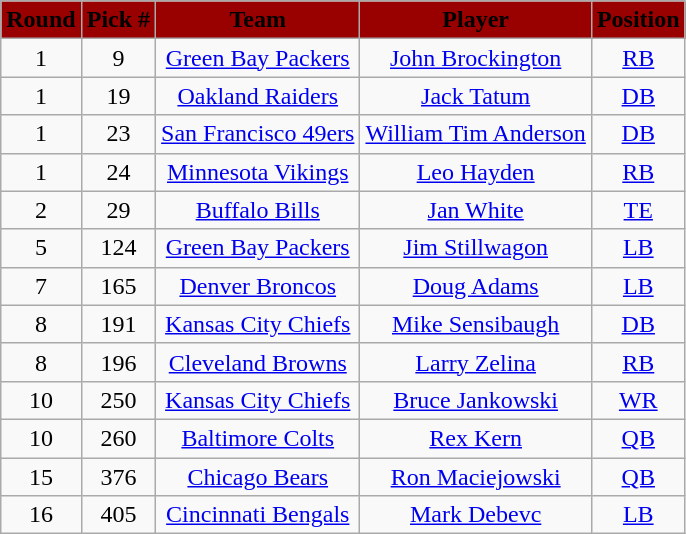<table class="wikitable" style="text-align:center">
<tr style="background:#900;">
<td><strong><span>Round</span></strong></td>
<td><strong><span>Pick #</span></strong></td>
<td><strong><span>Team</span></strong></td>
<td><strong><span>Player</span></strong></td>
<td><strong><span>Position</span></strong></td>
</tr>
<tr>
<td>1</td>
<td align=center>9</td>
<td><a href='#'>Green Bay Packers</a></td>
<td><a href='#'>John Brockington</a></td>
<td><a href='#'>RB</a></td>
</tr>
<tr>
<td>1</td>
<td align=center>19</td>
<td><a href='#'>Oakland Raiders</a></td>
<td><a href='#'>Jack Tatum</a></td>
<td><a href='#'>DB</a></td>
</tr>
<tr>
<td>1</td>
<td align=center>23</td>
<td><a href='#'>San Francisco 49ers</a></td>
<td><a href='#'>William Tim Anderson</a></td>
<td><a href='#'>DB</a></td>
</tr>
<tr>
<td>1</td>
<td align=center>24</td>
<td><a href='#'>Minnesota Vikings</a></td>
<td><a href='#'>Leo Hayden</a></td>
<td><a href='#'>RB</a></td>
</tr>
<tr>
<td>2</td>
<td align=center>29</td>
<td><a href='#'>Buffalo Bills</a></td>
<td><a href='#'>Jan White</a></td>
<td><a href='#'>TE</a></td>
</tr>
<tr>
<td>5</td>
<td align=center>124</td>
<td><a href='#'>Green Bay Packers</a></td>
<td><a href='#'>Jim Stillwagon</a></td>
<td><a href='#'>LB</a></td>
</tr>
<tr>
<td>7</td>
<td align=center>165</td>
<td><a href='#'>Denver Broncos</a></td>
<td><a href='#'>Doug Adams</a></td>
<td><a href='#'>LB</a></td>
</tr>
<tr>
<td>8</td>
<td align=center>191</td>
<td><a href='#'>Kansas City Chiefs</a></td>
<td><a href='#'>Mike Sensibaugh</a></td>
<td><a href='#'>DB</a></td>
</tr>
<tr>
<td>8</td>
<td align=center>196</td>
<td><a href='#'>Cleveland Browns</a></td>
<td><a href='#'>Larry Zelina</a></td>
<td><a href='#'>RB</a></td>
</tr>
<tr>
<td>10</td>
<td align=center>250</td>
<td><a href='#'>Kansas City Chiefs</a></td>
<td><a href='#'>Bruce Jankowski</a></td>
<td><a href='#'>WR</a></td>
</tr>
<tr>
<td>10</td>
<td align=center>260</td>
<td><a href='#'>Baltimore Colts</a></td>
<td><a href='#'>Rex Kern</a></td>
<td><a href='#'>QB</a></td>
</tr>
<tr>
<td>15</td>
<td align=center>376</td>
<td><a href='#'>Chicago Bears</a></td>
<td><a href='#'>Ron Maciejowski</a></td>
<td><a href='#'>QB</a></td>
</tr>
<tr>
<td>16</td>
<td align=center>405</td>
<td><a href='#'>Cincinnati Bengals</a></td>
<td><a href='#'>Mark Debevc</a></td>
<td><a href='#'>LB</a></td>
</tr>
</table>
